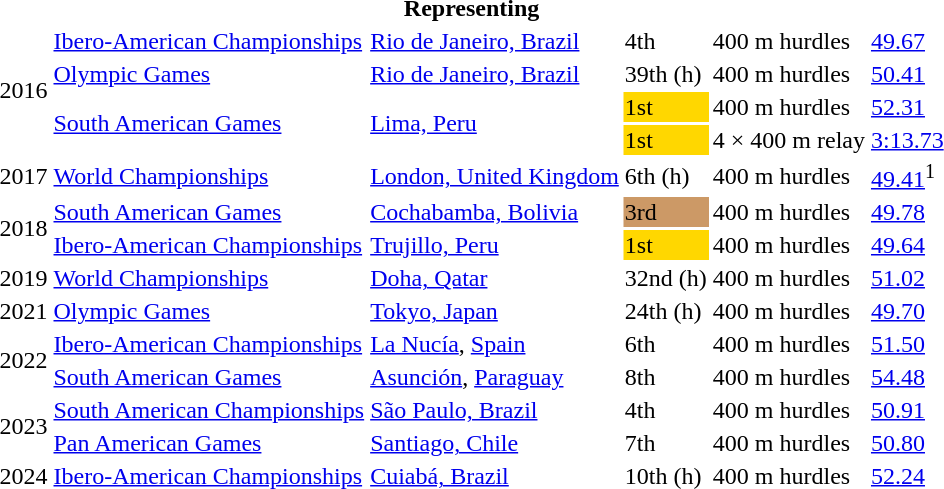<table>
<tr>
<th colspan="6">Representing </th>
</tr>
<tr>
<td rowspan=4>2016</td>
<td><a href='#'>Ibero-American Championships</a></td>
<td><a href='#'>Rio de Janeiro, Brazil</a></td>
<td>4th</td>
<td>400 m hurdles</td>
<td><a href='#'>49.67</a></td>
</tr>
<tr>
<td><a href='#'>Olympic Games</a></td>
<td><a href='#'>Rio de Janeiro, Brazil</a></td>
<td>39th (h)</td>
<td>400 m hurdles</td>
<td><a href='#'>50.41</a></td>
</tr>
<tr>
<td rowspan=2><a href='#'>South American Games</a></td>
<td rowspan=2><a href='#'>Lima, Peru</a></td>
<td bgcolor=gold>1st</td>
<td>400 m hurdles</td>
<td><a href='#'>52.31</a></td>
</tr>
<tr>
<td bgcolor=gold>1st</td>
<td>4 × 400 m relay</td>
<td><a href='#'>3:13.73</a></td>
</tr>
<tr>
<td>2017</td>
<td><a href='#'>World Championships</a></td>
<td><a href='#'>London, United Kingdom</a></td>
<td>6th (h)</td>
<td>400 m hurdles</td>
<td><a href='#'>49.41</a><sup>1</sup></td>
</tr>
<tr>
<td rowspan=2>2018</td>
<td><a href='#'>South American Games</a></td>
<td><a href='#'>Cochabamba, Bolivia</a></td>
<td bgcolor=cc9966>3rd</td>
<td>400 m hurdles</td>
<td><a href='#'>49.78</a></td>
</tr>
<tr>
<td><a href='#'>Ibero-American Championships</a></td>
<td><a href='#'>Trujillo, Peru</a></td>
<td bgcolor=gold>1st</td>
<td>400 m hurdles</td>
<td><a href='#'>49.64</a></td>
</tr>
<tr>
<td>2019</td>
<td><a href='#'>World Championships</a></td>
<td><a href='#'>Doha, Qatar</a></td>
<td>32nd (h)</td>
<td>400 m hurdles</td>
<td><a href='#'>51.02</a></td>
</tr>
<tr>
<td>2021</td>
<td><a href='#'>Olympic Games</a></td>
<td><a href='#'>Tokyo, Japan</a></td>
<td>24th (h)</td>
<td>400 m hurdles</td>
<td><a href='#'>49.70</a></td>
</tr>
<tr>
<td rowspan=2>2022</td>
<td><a href='#'>Ibero-American Championships</a></td>
<td><a href='#'>La Nucía</a>, <a href='#'>Spain</a></td>
<td>6th</td>
<td>400 m hurdles</td>
<td><a href='#'>51.50</a></td>
</tr>
<tr>
<td><a href='#'>South American Games</a></td>
<td><a href='#'>Asunción</a>, <a href='#'>Paraguay</a></td>
<td>8th</td>
<td>400 m hurdles</td>
<td><a href='#'>54.48</a></td>
</tr>
<tr>
<td rowspan=2>2023</td>
<td><a href='#'>South American Championships</a></td>
<td><a href='#'>São Paulo, Brazil</a></td>
<td>4th</td>
<td>400 m hurdles</td>
<td><a href='#'>50.91</a></td>
</tr>
<tr>
<td><a href='#'>Pan American Games</a></td>
<td><a href='#'>Santiago, Chile</a></td>
<td>7th</td>
<td>400 m hurdles</td>
<td><a href='#'>50.80</a></td>
</tr>
<tr>
<td>2024</td>
<td><a href='#'>Ibero-American Championships</a></td>
<td><a href='#'>Cuiabá, Brazil</a></td>
<td>10th (h)</td>
<td>400 m hurdles</td>
<td><a href='#'>52.24</a></td>
</tr>
</table>
